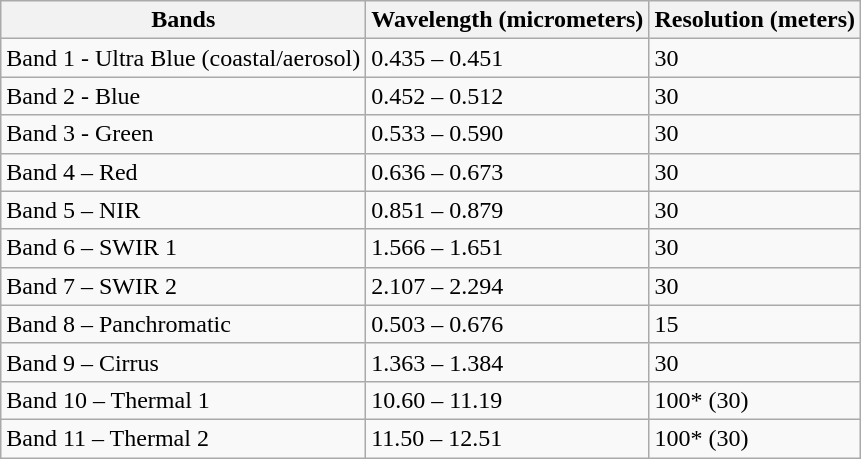<table class="wikitable">
<tr>
<th>Bands</th>
<th>Wavelength (micrometers)</th>
<th>Resolution (meters)</th>
</tr>
<tr>
<td>Band 1 - Ultra Blue (coastal/aerosol)</td>
<td>0.435 – 0.451</td>
<td>30</td>
</tr>
<tr>
<td>Band 2 - Blue</td>
<td>0.452 – 0.512</td>
<td>30</td>
</tr>
<tr>
<td>Band 3 - Green</td>
<td>0.533 – 0.590</td>
<td>30</td>
</tr>
<tr>
<td>Band 4 – Red</td>
<td>0.636 – 0.673</td>
<td>30</td>
</tr>
<tr>
<td>Band 5 – NIR</td>
<td>0.851 – 0.879</td>
<td>30</td>
</tr>
<tr>
<td>Band 6 – SWIR 1</td>
<td>1.566 – 1.651</td>
<td>30</td>
</tr>
<tr>
<td>Band 7 – SWIR 2</td>
<td>2.107 – 2.294</td>
<td>30</td>
</tr>
<tr>
<td>Band 8 – Panchromatic</td>
<td>0.503 – 0.676</td>
<td>15</td>
</tr>
<tr>
<td>Band 9 – Cirrus</td>
<td>1.363 – 1.384</td>
<td>30</td>
</tr>
<tr>
<td>Band 10 – Thermal 1</td>
<td>10.60 – 11.19</td>
<td>100* (30)</td>
</tr>
<tr>
<td>Band 11 – Thermal 2</td>
<td>11.50 – 12.51</td>
<td>100* (30)</td>
</tr>
</table>
